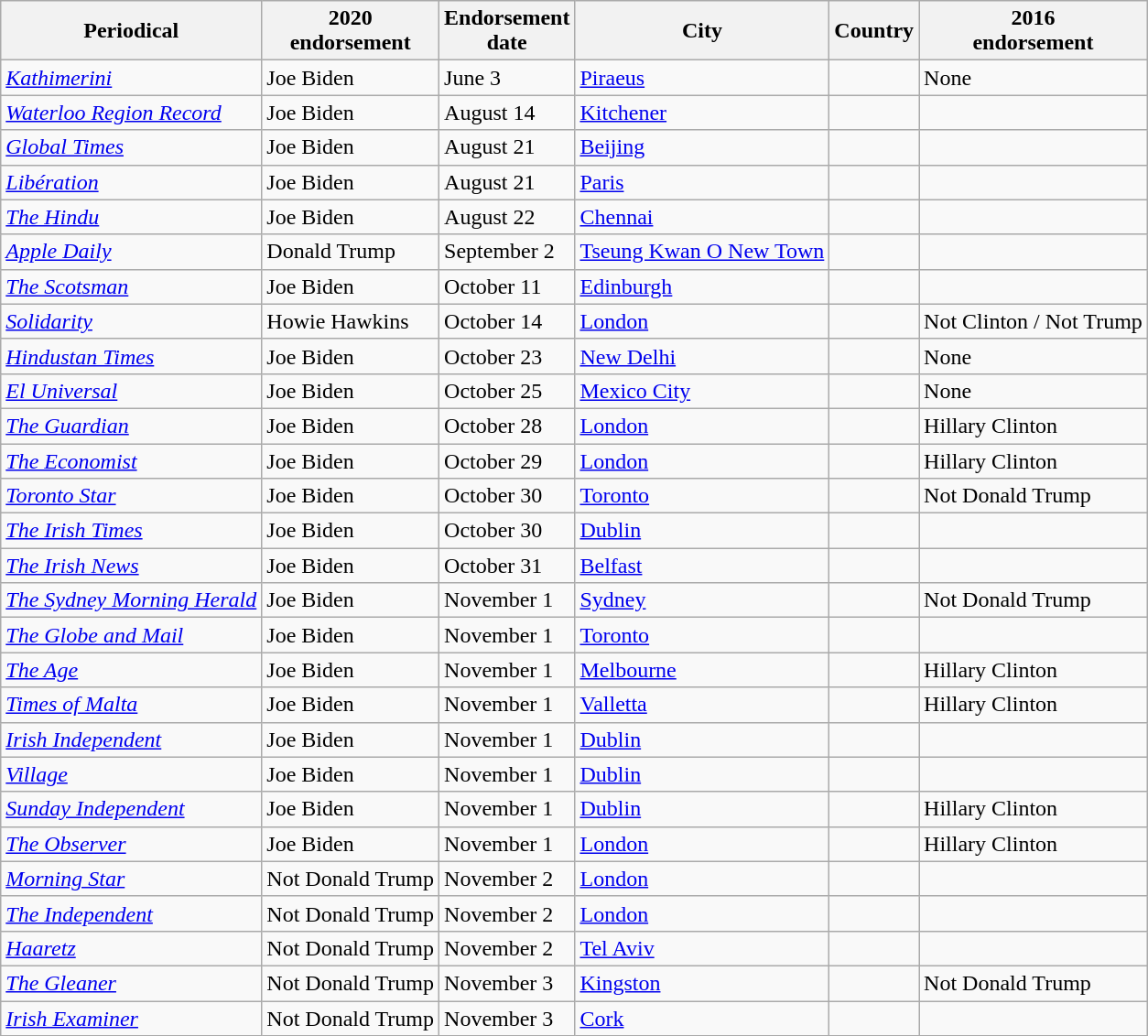<table class="wikitable sortable">
<tr>
<th>Periodical</th>
<th>2020<br>endorsement</th>
<th>Endorsement<br>date</th>
<th>City</th>
<th>Country</th>
<th>2016<br>endorsement</th>
</tr>
<tr>
<td><em><a href='#'>Kathimerini</a></em></td>
<td data-sort-value="Joe Biden" >Joe Biden</td>
<td data-sort-value="2020-6-3">June 3</td>
<td><a href='#'>Piraeus</a></td>
<td></td>
<td data-sort-value="None">None</td>
</tr>
<tr>
<td><em><a href='#'>Waterloo Region Record</a></em></td>
<td data-sort-value="Joe Biden" >Joe Biden</td>
<td data-sort-value="2020-08-14">August 14</td>
<td><a href='#'>Kitchener</a></td>
<td></td>
<td></td>
</tr>
<tr>
<td><em><a href='#'>Global Times</a></em></td>
<td data-sort-value="Joe Biden" >Joe Biden</td>
<td data-sort-value="2020-08-21">August 21</td>
<td><a href='#'>Beijing</a></td>
<td></td>
<td></td>
</tr>
<tr>
<td><em><a href='#'>Libération</a></em></td>
<td data-sort-value="Joe Biden" >Joe Biden</td>
<td data-sort-value="2020-08-21">August 21</td>
<td><a href='#'>Paris</a></td>
<td></td>
<td></td>
</tr>
<tr>
<td><em><a href='#'>The Hindu</a></em></td>
<td data-sort-value="Joe Biden" >Joe Biden</td>
<td data-sort-value="2020-08-22">August 22</td>
<td><a href='#'>Chennai</a></td>
<td></td>
<td></td>
</tr>
<tr>
<td><em><a href='#'>Apple Daily</a></em></td>
<td data-sort-value="Donald Trump" >Donald Trump</td>
<td data-sort-value="2020-09-02">September 2</td>
<td><a href='#'>Tseung Kwan O New Town</a></td>
<td></td>
<td></td>
</tr>
<tr>
<td><em><a href='#'>The Scotsman</a></em></td>
<td data-sort-value="Joe Biden" >Joe Biden</td>
<td data-sort-value="2020-10-11">October 11</td>
<td><a href='#'>Edinburgh</a></td>
<td></td>
<td></td>
</tr>
<tr>
<td><em><a href='#'>Solidarity</a></em></td>
<td data-sort-value="Hawkins" >Howie Hawkins</td>
<td data-sort-value="2020-10-14">October 14</td>
<td><a href='#'>London</a></td>
<td></td>
<td data-sort-value="Not Clinton Not Trump" >Not Clinton / Not Trump</td>
</tr>
<tr>
<td><em><a href='#'>Hindustan Times</a></em></td>
<td data-sort-value="Joe Biden" >Joe Biden</td>
<td data-sort-value="2020-10-23">October 23</td>
<td><a href='#'>New Delhi</a></td>
<td></td>
<td data-sort-value="None">None</td>
</tr>
<tr>
<td><em><a href='#'>El Universal</a></em></td>
<td data-sort-value="Joe Biden" >Joe Biden</td>
<td data-sort-value="2020-10-25">October 25</td>
<td><a href='#'>Mexico City</a></td>
<td></td>
<td data-sort-value="None">None</td>
</tr>
<tr>
<td><em><a href='#'>The Guardian</a></em></td>
<td data-sort-value="Joe Biden" >Joe Biden</td>
<td data-sort-value="2020-10-28">October 28</td>
<td><a href='#'>London</a></td>
<td></td>
<td data-sort-value="Clinton" >Hillary Clinton</td>
</tr>
<tr>
<td><em><a href='#'>The Economist</a></em></td>
<td data-sort-value="Joe Biden" >Joe Biden</td>
<td data-sort-value="2020-10-29">October 29</td>
<td><a href='#'>London</a></td>
<td></td>
<td data-sort-value="Clinton" >Hillary Clinton</td>
</tr>
<tr>
<td><em><a href='#'>Toronto Star</a></em></td>
<td data-sort-value="Joe Biden" >Joe Biden</td>
<td data-sort-value="2020-10-30">October 30</td>
<td><a href='#'>Toronto</a></td>
<td></td>
<td data-sort-value="Not Donald Trump" >Not Donald Trump</td>
</tr>
<tr>
<td><em><a href='#'>The Irish Times</a></em></td>
<td data-sort-value="Joe Biden" >Joe Biden</td>
<td data-sort-value="2020-10-30">October 30</td>
<td><a href='#'>Dublin</a></td>
<td></td>
<td></td>
</tr>
<tr>
<td><em><a href='#'>The Irish News</a></em></td>
<td data-sort-value="Joe Biden" >Joe Biden</td>
<td data-sort-value="2020-10-31">October 31</td>
<td><a href='#'>Belfast</a></td>
<td></td>
<td></td>
</tr>
<tr>
<td><em><a href='#'>The Sydney Morning Herald</a></em></td>
<td data-sort-value="Joe Biden" >Joe Biden</td>
<td data-sort-value="2020-11-01">November 1</td>
<td><a href='#'>Sydney</a></td>
<td></td>
<td data-sort-value="Not Donald Trump" >Not Donald Trump</td>
</tr>
<tr>
<td><em><a href='#'>The Globe and Mail</a></em></td>
<td data-sort-value="Joe Biden" >Joe Biden</td>
<td data-sort-value="2020-11-01">November 1</td>
<td><a href='#'>Toronto</a></td>
<td></td>
<td></td>
</tr>
<tr>
<td><em><a href='#'>The Age</a></em></td>
<td data-sort-value="Joe Biden" >Joe Biden</td>
<td data-sort-value="2020-11-01">November 1</td>
<td><a href='#'>Melbourne</a></td>
<td></td>
<td data-sort-value="Clinton" >Hillary Clinton</td>
</tr>
<tr>
<td><em><a href='#'>Times of Malta</a></em></td>
<td data-sort-value="Joe Biden" >Joe Biden</td>
<td data-sort-value="2020-11-01">November 1</td>
<td><a href='#'>Valletta</a></td>
<td></td>
<td data-sort-value="Clinton" >Hillary Clinton</td>
</tr>
<tr>
<td><em><a href='#'>Irish Independent</a></em></td>
<td data-sort-value="Joe Biden" >Joe Biden</td>
<td data-sort-value="2020-11-01">November 1</td>
<td><a href='#'>Dublin</a></td>
<td></td>
<td></td>
</tr>
<tr>
<td><em><a href='#'>Village</a></em></td>
<td data-sort-value="Joe Biden" >Joe Biden</td>
<td data-sort-value="2020-11-01">November 1</td>
<td><a href='#'>Dublin</a></td>
<td></td>
<td></td>
</tr>
<tr>
<td><em><a href='#'>Sunday Independent</a></em></td>
<td data-sort-value="Joe Biden" >Joe Biden</td>
<td data-sort-value="2020-11-01">November 1</td>
<td><a href='#'>Dublin</a></td>
<td></td>
<td data-sort-value="Clinton" >Hillary Clinton</td>
</tr>
<tr>
<td><em><a href='#'>The Observer</a></em></td>
<td data-sort-value="Joe Biden" >Joe Biden</td>
<td data-sort-value="2020-11-01">November 1</td>
<td><a href='#'>London</a></td>
<td></td>
<td data-sort-value="Clinton" >Hillary Clinton</td>
</tr>
<tr>
<td><em><a href='#'>Morning Star</a></em></td>
<td data-sort-value="Not Donald Trump" >Not Donald Trump</td>
<td data-sort-value="2020-11-02">November 2</td>
<td><a href='#'>London</a></td>
<td></td>
<td></td>
</tr>
<tr>
<td><em><a href='#'>The Independent</a></em></td>
<td data-sort-value="Not Donald Trump">Not Donald Trump</td>
<td data-sort-value="2020-11-02">November 2</td>
<td><a href='#'>London</a></td>
<td></td>
<td></td>
</tr>
<tr>
<td><em><a href='#'>Haaretz</a></em></td>
<td data-sort-value="Not Donald Trump" >Not Donald Trump</td>
<td data-sort-value="2020-11-02">November 2</td>
<td><a href='#'>Tel Aviv</a></td>
<td></td>
<td></td>
</tr>
<tr>
<td><em><a href='#'>The Gleaner</a></em></td>
<td data-sort-value="Not Donald Trump" >Not Donald Trump</td>
<td data-sort-value="2020-11-03">November 3</td>
<td><a href='#'>Kingston</a></td>
<td></td>
<td data-sort-value="Not Donald Trump" >Not Donald Trump</td>
</tr>
<tr>
<td><em><a href='#'>Irish Examiner</a></em></td>
<td data-sort-value="Not Donald Trump" >Not Donald Trump</td>
<td data-sort-value="2020-11-03">November 3</td>
<td><a href='#'>Cork</a></td>
<td></td>
<td></td>
</tr>
</table>
